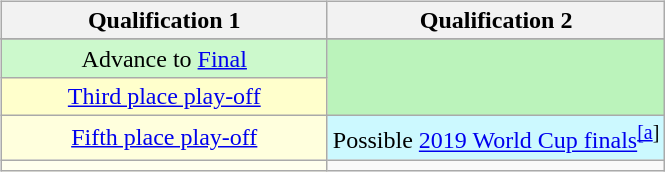<table>
<tr style="vertical-align:top">
<td><br></td>
<td><br><table class="wikitable">
<tr>
<th>Qualification 1</th>
<th>Qualification 2</th>
</tr>
<tr>
</tr>
<tr align=center>
<td width=210 bgcolor=#CCF9CC>Advance to <a href='#'>Final</a></td>
<td rowspan=2 bgcolor=#bbf3bb></td>
</tr>
<tr align=center>
<td bgcolor=#FFFFCC><a href='#'>Third place play-off</a></td>
</tr>
<tr align=center>
<td bgcolor=#FFFFDD><a href='#'>Fifth place play-off</a></td>
<td bgcolor=#CCF9FF>Possible <a href='#'>2019 World Cup finals</a><sup><a href='#'>[a</a>]</sup></td>
</tr>
<tr align=center>
<td bgcolor=#FFFFEE></td>
<td></td>
</tr>
</table>
</td>
</tr>
</table>
